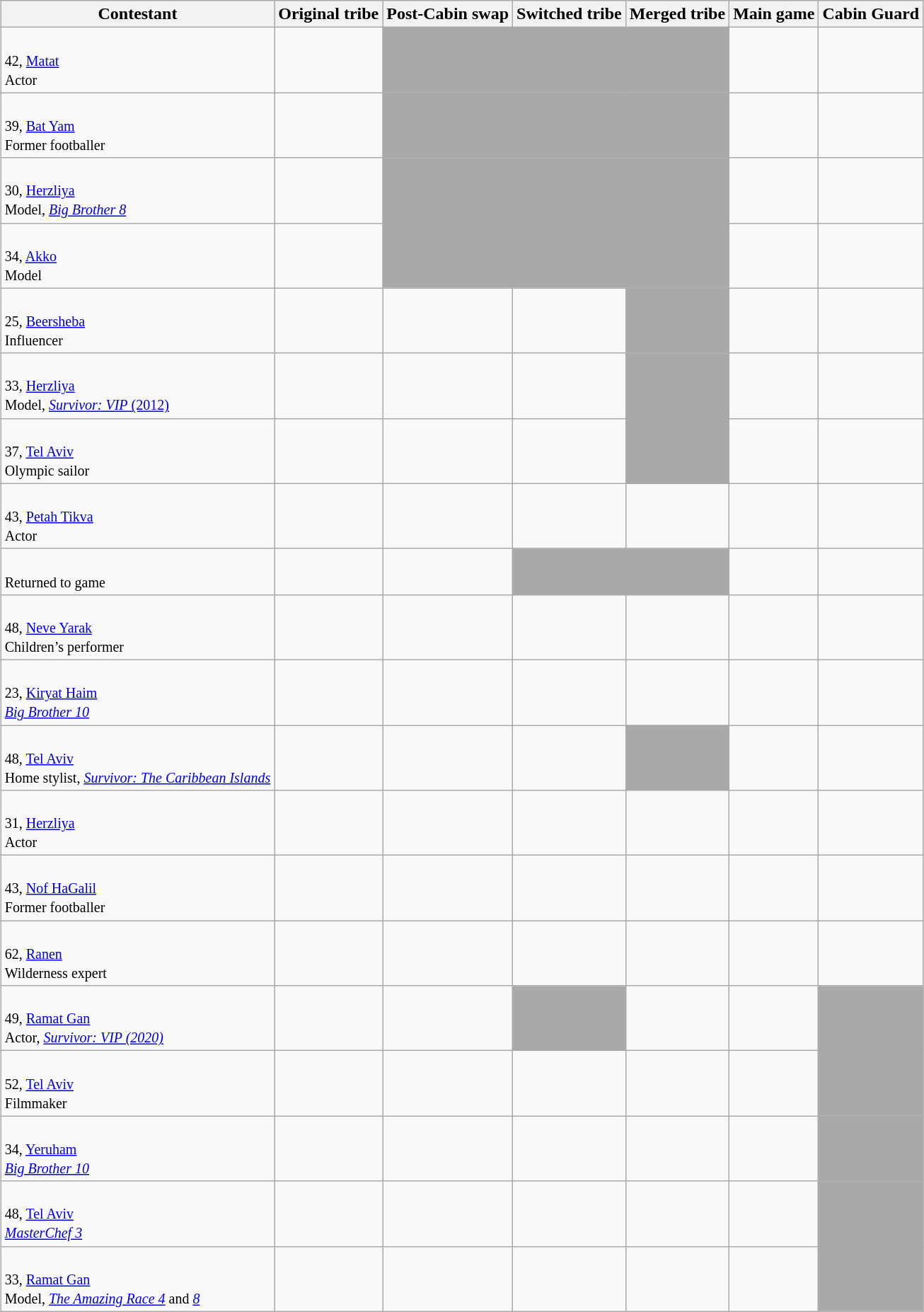<table class="wikitable sortable nowrap" style="margin:auto; text-align:center">
<tr>
<th>Contestant</th>
<th>Original tribe</th>
<th>Post-Cabin swap</th>
<th>Switched tribe</th>
<th>Merged tribe</th>
<th>Main game</th>
<th>Cabin Guard</th>
</tr>
<tr>
<td align="left"><strong></strong><br><small>42, <a href='#'>Matat</a><br>Actor</small></td>
<td></td>
<td style="background:darkgrey;"></td>
<td style="background:darkgrey;"></td>
<td style="background:darkgrey;"></td>
<td></td>
<td></td>
</tr>
<tr>
<td align="left"><strong></strong><br><small>39, <a href='#'>Bat Yam</a><br>Former footballer</small></td>
<td></td>
<td style="background:darkgrey;"></td>
<td style="background:darkgrey;"></td>
<td style="background:darkgrey;"></td>
<td></td>
<td></td>
</tr>
<tr>
<td align="left"><strong></strong><br><small>30, <a href='#'>Herzliya</a><br>Model, <a href='#'><em>Big Brother 8</em></a></small></td>
<td></td>
<td style="background:darkgrey;"></td>
<td style="background:darkgrey;"></td>
<td style="background:darkgrey;"></td>
<td></td>
<td></td>
</tr>
<tr>
<td align="left"><strong></strong><br><small>34, <a href='#'>Akko</a><br>Model</small></td>
<td></td>
<td style="background:darkgrey;"></td>
<td style="background:darkgrey;"></td>
<td style="background:darkgrey;"></td>
<td></td>
<td></td>
</tr>
<tr>
<td align="left"><strong></strong><br><small>25, <a href='#'>Beersheba</a><br>Influencer</small></td>
<td></td>
<td></td>
<td></td>
<td style="background:darkgrey;"></td>
<td></td>
<td></td>
</tr>
<tr>
<td align="left"><strong></strong><br><small>33, <a href='#'>Herzliya</a><br>Model, <a href='#'><em>Survivor: VIP</em> (2012)</a></small></td>
<td></td>
<td></td>
<td></td>
<td style="background:darkgrey;"></td>
<td></td>
<td></td>
</tr>
<tr>
<td align="left"><strong></strong><br><small>37, <a href='#'>Tel Aviv</a><br>Olympic sailor</small></td>
<td></td>
<td></td>
<td></td>
<td style="background:darkgrey;"></td>
<td></td>
<td></td>
</tr>
<tr>
<td align="left"><strong></strong><br><small>43, <a href='#'>Petah Tikva</a><br>Actor</small></td>
<td></td>
<td></td>
<td></td>
<td></td>
<td></td>
<td></td>
</tr>
<tr>
<td align="left"><em></em><br><small>Returned to game</small></td>
<td></td>
<td></td>
<td style="background:darkgrey;"></td>
<td style="background:darkgrey;"></td>
<td></td>
<td></td>
</tr>
<tr>
<td align="left"><strong></strong><br><small>48, <a href='#'>Neve Yarak</a><br>Children’s performer</small></td>
<td></td>
<td></td>
<td></td>
<td></td>
<td></td>
<td></td>
</tr>
<tr>
<td align="left"><strong></strong><br><small>23, <a href='#'>Kiryat Haim</a><br><em><a href='#'>Big Brother 10</a></em></small></td>
<td></td>
<td></td>
<td></td>
<td></td>
<td></td>
<td></td>
</tr>
<tr>
<td align="left"><strong></strong><br><small>48, <a href='#'>Tel Aviv</a><br>Home stylist, <em><a href='#'>Survivor: The Caribbean Islands</a></em></small></td>
<td></td>
<td></td>
<td></td>
<td style="background:darkgrey;"></td>
<td></td>
<td></td>
</tr>
<tr>
<td align="left"><strong></strong><br><small>31, <a href='#'>Herzliya</a><br>Actor</small></td>
<td></td>
<td></td>
<td></td>
<td></td>
<td></td>
<td></td>
</tr>
<tr>
<td align="left"><strong></strong><br><small>43, <a href='#'>Nof HaGalil</a><br>Former footballer</small></td>
<td></td>
<td></td>
<td></td>
<td></td>
<td></td>
<td></td>
</tr>
<tr>
<td align="left"><strong></strong><br><small>62, <a href='#'>Ranen</a><br>Wilderness expert</small></td>
<td></td>
<td></td>
<td></td>
<td></td>
<td></td>
<td></td>
</tr>
<tr>
<td align="left"><strong></strong><br><small>49, <a href='#'>Ramat Gan</a><br>Actor, <em><a href='#'>Survivor: VIP (2020)</a></em></small></td>
<td></td>
<td></td>
<td style="background:darkgrey;"></td>
<td></td>
<td></td>
<td style="background:darkgrey;"></td>
</tr>
<tr>
<td align="left"><strong></strong><br><small>52, <a href='#'>Tel Aviv</a><br>Filmmaker</small></td>
<td></td>
<td></td>
<td></td>
<td></td>
<td></td>
<td style="background:darkgrey;"></td>
</tr>
<tr>
<td align="left"><strong></strong><br><small>34, <a href='#'>Yeruham</a><br><em><a href='#'>Big Brother 10</a></em></small></td>
<td></td>
<td></td>
<td></td>
<td></td>
<td></td>
<td style="background:darkgrey;"></td>
</tr>
<tr>
<td align="left"><strong></strong><br><small>48, <a href='#'>Tel Aviv</a><br> <em><a href='#'>MasterChef 3</a></em></small></td>
<td></td>
<td></td>
<td></td>
<td></td>
<td></td>
<td style="background:darkgrey;"></td>
</tr>
<tr>
<td align="left"><strong></strong><br><small>33, <a href='#'>Ramat Gan</a><br>Model, <em><a href='#'>The Amazing Race 4</a></em> and <em><a href='#'>8</a></em></small></td>
<td></td>
<td></td>
<td></td>
<td></td>
<td></td>
<td style="background:darkgrey;"></td>
</tr>
</table>
